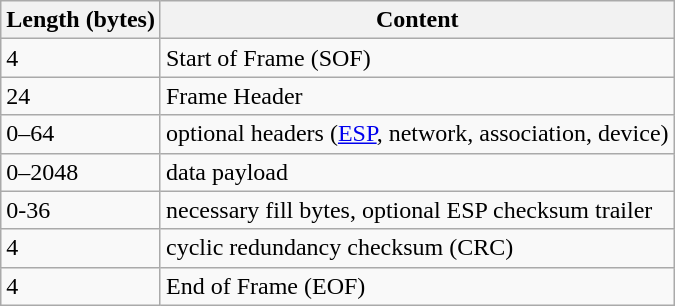<table class="wikitable">
<tr>
<th>Length (bytes)</th>
<th>Content</th>
</tr>
<tr>
<td>4</td>
<td>Start of Frame (SOF)</td>
</tr>
<tr>
<td>24</td>
<td>Frame Header</td>
</tr>
<tr>
<td>0–64</td>
<td>optional headers (<a href='#'>ESP</a>, network, association, device)</td>
</tr>
<tr>
<td>0–2048</td>
<td>data payload</td>
</tr>
<tr>
<td>0-36</td>
<td>necessary fill bytes, optional ESP checksum trailer</td>
</tr>
<tr>
<td>4</td>
<td>cyclic redundancy checksum (CRC)</td>
</tr>
<tr>
<td>4</td>
<td>End of Frame (EOF)</td>
</tr>
</table>
